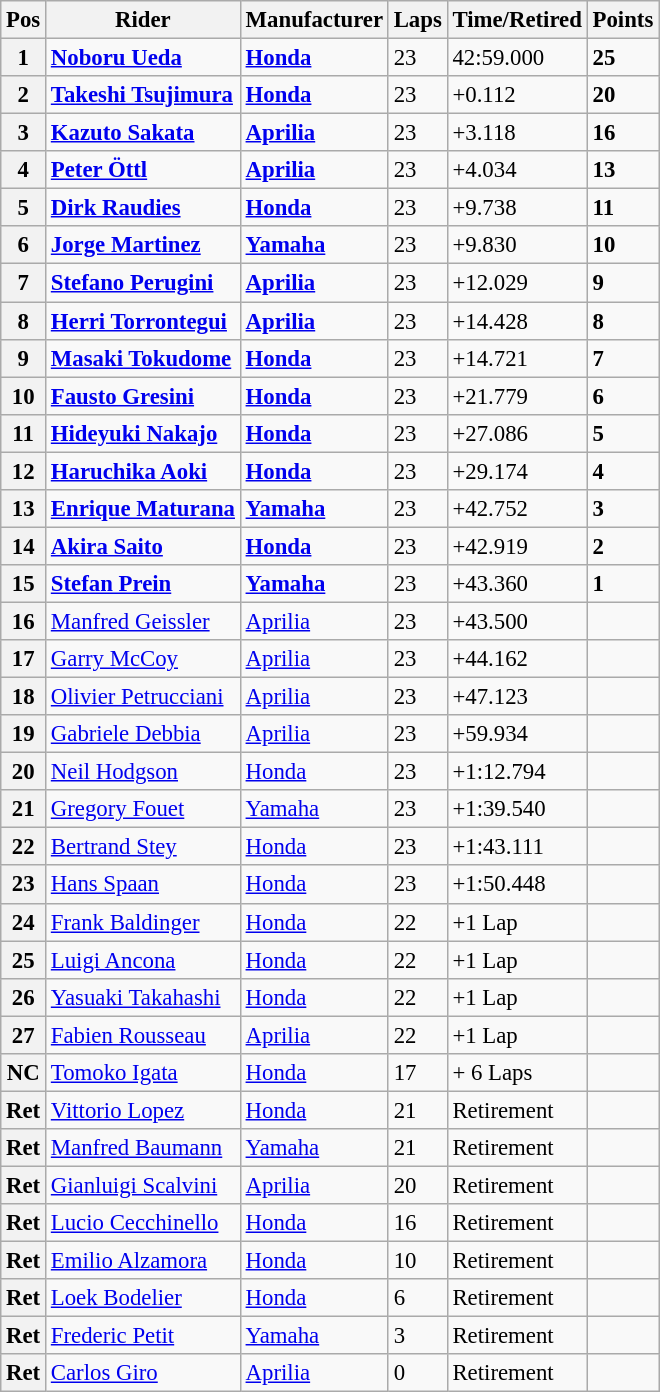<table class="wikitable" style="font-size: 95%;">
<tr>
<th>Pos</th>
<th>Rider</th>
<th>Manufacturer</th>
<th>Laps</th>
<th>Time/Retired</th>
<th>Points</th>
</tr>
<tr>
<th>1</th>
<td> <strong><a href='#'>Noboru Ueda</a></strong></td>
<td><strong><a href='#'>Honda</a></strong></td>
<td>23</td>
<td>42:59.000</td>
<td><strong>25</strong></td>
</tr>
<tr>
<th>2</th>
<td> <strong><a href='#'>Takeshi Tsujimura</a></strong></td>
<td><strong><a href='#'>Honda</a></strong></td>
<td>23</td>
<td>+0.112</td>
<td><strong>20</strong></td>
</tr>
<tr>
<th>3</th>
<td> <strong><a href='#'>Kazuto Sakata</a></strong></td>
<td><strong><a href='#'>Aprilia</a></strong></td>
<td>23</td>
<td>+3.118</td>
<td><strong>16</strong></td>
</tr>
<tr>
<th>4</th>
<td> <strong><a href='#'>Peter Öttl</a></strong></td>
<td><strong><a href='#'>Aprilia</a></strong></td>
<td>23</td>
<td>+4.034</td>
<td><strong>13</strong></td>
</tr>
<tr>
<th>5</th>
<td> <strong><a href='#'>Dirk Raudies</a></strong></td>
<td><strong><a href='#'>Honda</a></strong></td>
<td>23</td>
<td>+9.738</td>
<td><strong>11</strong></td>
</tr>
<tr>
<th>6</th>
<td> <strong><a href='#'>Jorge Martinez</a></strong></td>
<td><strong><a href='#'>Yamaha</a></strong></td>
<td>23</td>
<td>+9.830</td>
<td><strong>10</strong></td>
</tr>
<tr>
<th>7</th>
<td> <strong><a href='#'>Stefano Perugini</a></strong></td>
<td><strong><a href='#'>Aprilia</a></strong></td>
<td>23</td>
<td>+12.029</td>
<td><strong>9</strong></td>
</tr>
<tr>
<th>8</th>
<td> <strong><a href='#'>Herri Torrontegui</a></strong></td>
<td><strong><a href='#'>Aprilia</a></strong></td>
<td>23</td>
<td>+14.428</td>
<td><strong>8</strong></td>
</tr>
<tr>
<th>9</th>
<td> <strong><a href='#'>Masaki Tokudome</a></strong></td>
<td><strong><a href='#'>Honda</a></strong></td>
<td>23</td>
<td>+14.721</td>
<td><strong>7</strong></td>
</tr>
<tr>
<th>10</th>
<td> <strong><a href='#'>Fausto Gresini</a></strong></td>
<td><strong><a href='#'>Honda</a></strong></td>
<td>23</td>
<td>+21.779</td>
<td><strong>6</strong></td>
</tr>
<tr>
<th>11</th>
<td> <strong><a href='#'>Hideyuki Nakajo</a></strong></td>
<td><strong><a href='#'>Honda</a></strong></td>
<td>23</td>
<td>+27.086</td>
<td><strong>5</strong></td>
</tr>
<tr>
<th>12</th>
<td> <strong><a href='#'>Haruchika Aoki</a></strong></td>
<td><strong><a href='#'>Honda</a></strong></td>
<td>23</td>
<td>+29.174</td>
<td><strong>4</strong></td>
</tr>
<tr>
<th>13</th>
<td> <strong><a href='#'>Enrique Maturana</a></strong></td>
<td><strong><a href='#'>Yamaha</a></strong></td>
<td>23</td>
<td>+42.752</td>
<td><strong>3</strong></td>
</tr>
<tr>
<th>14</th>
<td> <strong><a href='#'>Akira Saito</a></strong></td>
<td><strong><a href='#'>Honda</a></strong></td>
<td>23</td>
<td>+42.919</td>
<td><strong>2</strong></td>
</tr>
<tr>
<th>15</th>
<td> <strong><a href='#'>Stefan Prein</a></strong></td>
<td><strong><a href='#'>Yamaha</a></strong></td>
<td>23</td>
<td>+43.360</td>
<td><strong>1</strong></td>
</tr>
<tr>
<th>16</th>
<td> <a href='#'>Manfred Geissler</a></td>
<td><a href='#'>Aprilia</a></td>
<td>23</td>
<td>+43.500</td>
<td></td>
</tr>
<tr>
<th>17</th>
<td> <a href='#'>Garry McCoy</a></td>
<td><a href='#'>Aprilia</a></td>
<td>23</td>
<td>+44.162</td>
<td></td>
</tr>
<tr>
<th>18</th>
<td> <a href='#'>Olivier Petrucciani</a></td>
<td><a href='#'>Aprilia</a></td>
<td>23</td>
<td>+47.123</td>
<td></td>
</tr>
<tr>
<th>19</th>
<td> <a href='#'>Gabriele Debbia</a></td>
<td><a href='#'>Aprilia</a></td>
<td>23</td>
<td>+59.934</td>
<td></td>
</tr>
<tr>
<th>20</th>
<td> <a href='#'>Neil Hodgson</a></td>
<td><a href='#'>Honda</a></td>
<td>23</td>
<td>+1:12.794</td>
<td></td>
</tr>
<tr>
<th>21</th>
<td> <a href='#'>Gregory Fouet</a></td>
<td><a href='#'>Yamaha</a></td>
<td>23</td>
<td>+1:39.540</td>
<td></td>
</tr>
<tr>
<th>22</th>
<td> <a href='#'>Bertrand Stey</a></td>
<td><a href='#'>Honda</a></td>
<td>23</td>
<td>+1:43.111</td>
<td></td>
</tr>
<tr>
<th>23</th>
<td> <a href='#'>Hans Spaan</a></td>
<td><a href='#'>Honda</a></td>
<td>23</td>
<td>+1:50.448</td>
<td></td>
</tr>
<tr>
<th>24</th>
<td> <a href='#'>Frank Baldinger</a></td>
<td><a href='#'>Honda</a></td>
<td>22</td>
<td>+1 Lap</td>
<td></td>
</tr>
<tr>
<th>25</th>
<td> <a href='#'>Luigi Ancona</a></td>
<td><a href='#'>Honda</a></td>
<td>22</td>
<td>+1 Lap</td>
<td></td>
</tr>
<tr>
<th>26</th>
<td> <a href='#'>Yasuaki Takahashi</a></td>
<td><a href='#'>Honda</a></td>
<td>22</td>
<td>+1 Lap</td>
<td></td>
</tr>
<tr>
<th>27</th>
<td> <a href='#'>Fabien Rousseau</a></td>
<td><a href='#'>Aprilia</a></td>
<td>22</td>
<td>+1 Lap</td>
<td></td>
</tr>
<tr>
<th>NC</th>
<td> <a href='#'>Tomoko Igata</a></td>
<td><a href='#'>Honda</a></td>
<td>17</td>
<td>+ 6 Laps</td>
<td></td>
</tr>
<tr>
<th>Ret</th>
<td> <a href='#'>Vittorio Lopez</a></td>
<td><a href='#'>Honda</a></td>
<td>21</td>
<td>Retirement</td>
<td></td>
</tr>
<tr>
<th>Ret</th>
<td> <a href='#'>Manfred Baumann</a></td>
<td><a href='#'>Yamaha</a></td>
<td>21</td>
<td>Retirement</td>
<td></td>
</tr>
<tr>
<th>Ret</th>
<td> <a href='#'>Gianluigi Scalvini</a></td>
<td><a href='#'>Aprilia</a></td>
<td>20</td>
<td>Retirement</td>
<td></td>
</tr>
<tr>
<th>Ret</th>
<td> <a href='#'>Lucio Cecchinello</a></td>
<td><a href='#'>Honda</a></td>
<td>16</td>
<td>Retirement</td>
<td></td>
</tr>
<tr>
<th>Ret</th>
<td> <a href='#'>Emilio Alzamora</a></td>
<td><a href='#'>Honda</a></td>
<td>10</td>
<td>Retirement</td>
<td></td>
</tr>
<tr>
<th>Ret</th>
<td> <a href='#'>Loek Bodelier</a></td>
<td><a href='#'>Honda</a></td>
<td>6</td>
<td>Retirement</td>
<td></td>
</tr>
<tr>
<th>Ret</th>
<td> <a href='#'>Frederic Petit</a></td>
<td><a href='#'>Yamaha</a></td>
<td>3</td>
<td>Retirement</td>
<td></td>
</tr>
<tr>
<th>Ret</th>
<td> <a href='#'>Carlos Giro</a></td>
<td><a href='#'>Aprilia</a></td>
<td>0</td>
<td>Retirement</td>
<td></td>
</tr>
</table>
